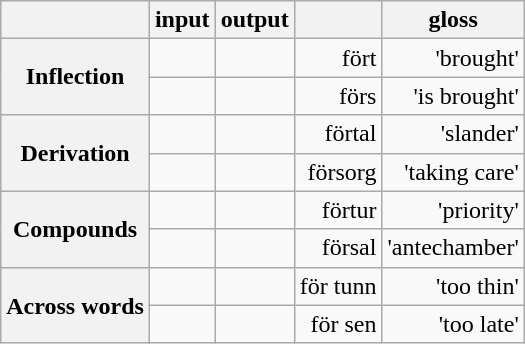<table class="wikitable" style="text-align: right;">
<tr>
<th></th>
<th>input</th>
<th>output</th>
<th></th>
<th>gloss</th>
</tr>
<tr>
<th rowspan="2">Inflection</th>
<td></td>
<td></td>
<td>fört</td>
<td>'brought' </td>
</tr>
<tr>
<td></td>
<td></td>
<td>förs</td>
<td>'is brought' </td>
</tr>
<tr>
<th rowspan="2">Derivation</th>
<td></td>
<td></td>
<td>förtal</td>
<td>'slander'</td>
</tr>
<tr>
<td></td>
<td></td>
<td>försorg</td>
<td>'taking care'</td>
</tr>
<tr>
<th rowspan="2">Compounds</th>
<td></td>
<td></td>
<td>förtur</td>
<td>'priority'</td>
</tr>
<tr>
<td></td>
<td></td>
<td>försal</td>
<td>'antechamber'</td>
</tr>
<tr>
<th rowspan="2">Across words</th>
<td></td>
<td></td>
<td>för tunn</td>
<td>'too thin'</td>
</tr>
<tr>
<td></td>
<td></td>
<td>för sen</td>
<td>'too late'</td>
</tr>
</table>
